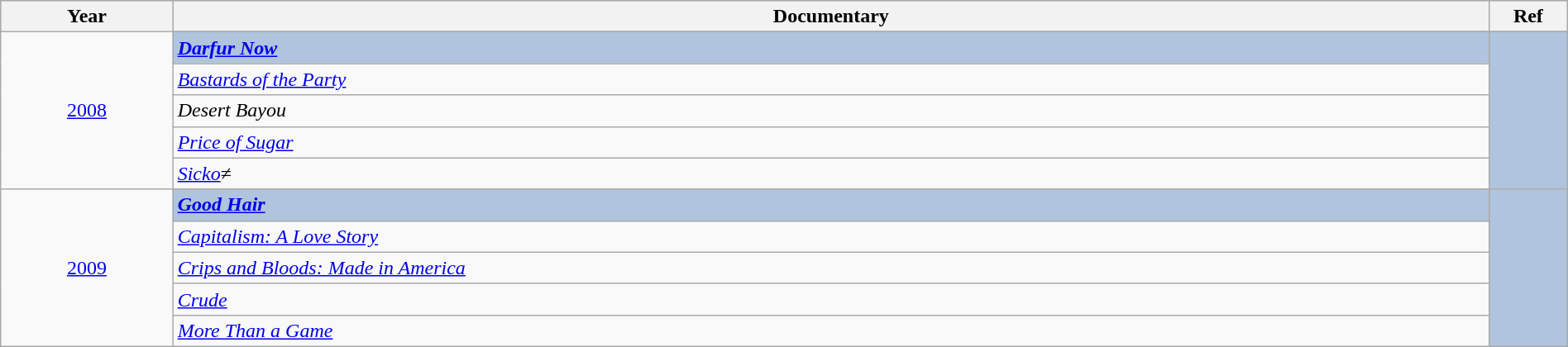<table class="wikitable" style="width:100%;">
<tr style="background:#bebebe;">
<th style="width:11%;">Year</th>
<th style="width:84%;">Documentary</th>
<th style="width:5%;">Ref</th>
</tr>
<tr>
<td rowspan="6" align="center"><a href='#'>2008</a></td>
</tr>
<tr style="background:#B0C4DE">
<td><strong><em><a href='#'>Darfur Now</a></em></strong></td>
<td rowspan="6" align="center"></td>
</tr>
<tr>
<td><em><a href='#'>Bastards of the Party</a></em></td>
</tr>
<tr>
<td><em>Desert Bayou</em></td>
</tr>
<tr>
<td><em><a href='#'>Price of Sugar</a></em></td>
</tr>
<tr>
<td><em><a href='#'>Sicko</a></em>≠</td>
</tr>
<tr>
<td rowspan="6" align="center"><a href='#'>2009</a></td>
</tr>
<tr style="background:#B0C4DE">
<td><strong><em><a href='#'>Good Hair</a></em></strong></td>
<td rowspan="6" align="center"></td>
</tr>
<tr>
<td><em><a href='#'>Capitalism: A Love Story</a></em></td>
</tr>
<tr>
<td><em><a href='#'>Crips and Bloods: Made in America</a></em></td>
</tr>
<tr>
<td><em><a href='#'>Crude</a></em></td>
</tr>
<tr>
<td><em><a href='#'>More Than a Game</a></em></td>
</tr>
</table>
